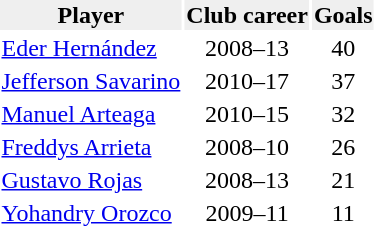<table wikitable>
<tr align=center style=background:#efefef>
<th>Player</th>
<th>Club career</th>
<th>Goals</th>
</tr>
<tr align=center>
<td align=left> <a href='#'>Eder Hernández</a></td>
<td>2008–13</td>
<td>40</td>
</tr>
<tr align=center>
<td align=left> <a href='#'>Jefferson Savarino</a></td>
<td>2010–17</td>
<td>37</td>
</tr>
<tr align=center>
<td align=left> <a href='#'>Manuel Arteaga</a></td>
<td>2010–15</td>
<td>32</td>
</tr>
<tr align=center>
<td align=left> <a href='#'>Freddys Arrieta</a></td>
<td>2008–10</td>
<td>26</td>
</tr>
<tr align=center>
<td align=left> <a href='#'>Gustavo Rojas</a></td>
<td>2008–13</td>
<td>21</td>
</tr>
<tr align=center>
<td align=left> <a href='#'>Yohandry Orozco</a></td>
<td>2009–11</td>
<td>11</td>
</tr>
</table>
